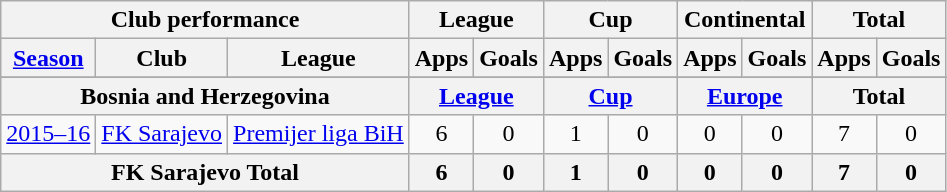<table class="wikitable" style="text-align:center">
<tr>
<th colspan=3>Club performance</th>
<th colspan=2>League</th>
<th colspan=2>Cup</th>
<th colspan=2>Continental</th>
<th colspan=2>Total</th>
</tr>
<tr>
<th><a href='#'>Season</a></th>
<th>Club</th>
<th>League</th>
<th>Apps</th>
<th>Goals</th>
<th>Apps</th>
<th>Goals</th>
<th>Apps</th>
<th>Goals</th>
<th>Apps</th>
<th>Goals</th>
</tr>
<tr>
</tr>
<tr>
<th colspan=3>Bosnia and Herzegovina</th>
<th colspan=2><a href='#'>League</a></th>
<th colspan=2><a href='#'>Cup</a></th>
<th colspan=2><a href='#'>Europe</a></th>
<th colspan=2>Total</th>
</tr>
<tr>
<td><a href='#'>2015–16</a></td>
<td><a href='#'>FK Sarajevo</a></td>
<td><a href='#'>Premijer liga BiH</a></td>
<td>6</td>
<td>0</td>
<td>1</td>
<td>0</td>
<td>0</td>
<td>0</td>
<td>7</td>
<td>0</td>
</tr>
<tr>
<th colspan=3>FK Sarajevo Total</th>
<th>6</th>
<th>0</th>
<th>1</th>
<th>0</th>
<th>0</th>
<th>0</th>
<th>7</th>
<th>0</th>
</tr>
</table>
